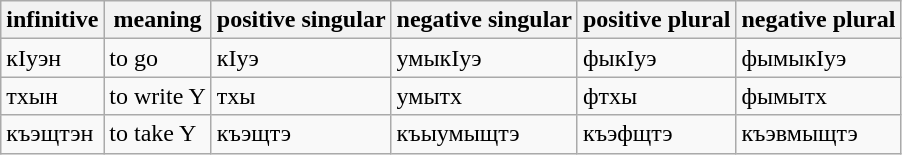<table class="wikitable">
<tr>
<th>infinitive</th>
<th>meaning</th>
<th>positive singular</th>
<th>negative singular</th>
<th>positive plural</th>
<th>negative plural</th>
</tr>
<tr>
<td>кIуэн</td>
<td>to go</td>
<td>кIуэ</td>
<td>умыкIуэ</td>
<td>фыкIуэ</td>
<td>фымыкIуэ</td>
</tr>
<tr>
<td>тхын</td>
<td>to write Y</td>
<td>тхы</td>
<td>умытх</td>
<td>фтхы</td>
<td>фымытх</td>
</tr>
<tr>
<td>къэщтэн</td>
<td>to take Y</td>
<td>къэщтэ</td>
<td>къыумыщтэ</td>
<td>къэфщтэ</td>
<td>къэвмыщтэ</td>
</tr>
</table>
